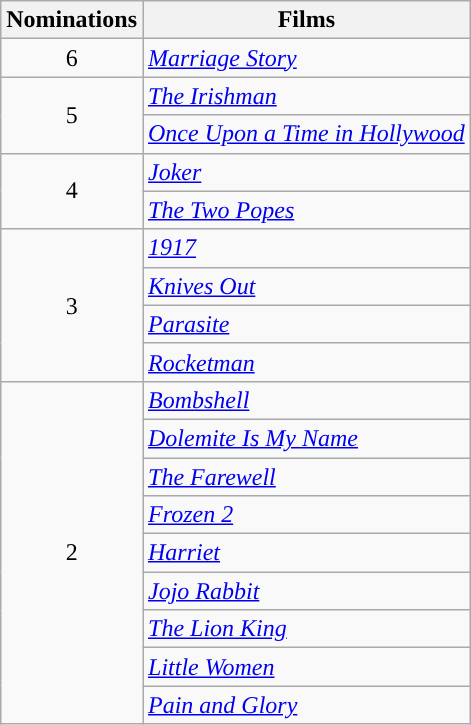<table class="wikitable">
<tr>
<th scope="col" style="width:55px;">Nominations</th>
<th scope="col" style="text-align:center;">Films</th>
</tr>
<tr>
<td style="text-align:center">6</td>
<td><em><a href='#'>Marriage Story</a></em></td>
</tr>
<tr>
<td rowspan="2" style="text-align:center">5</td>
<td><em><a href='#'>The Irishman</a></em></td>
</tr>
<tr>
<td><em><a href='#'>Once Upon a Time in Hollywood</a></em></td>
</tr>
<tr>
<td rowspan="2" style="text-align:center">4</td>
<td><em><a href='#'>Joker</a></em></td>
</tr>
<tr>
<td><em><a href='#'>The Two Popes</a></em></td>
</tr>
<tr>
<td rowspan="4" style="text-align:center">3</td>
<td><em><a href='#'>1917</a></em></td>
</tr>
<tr>
<td><em><a href='#'>Knives Out</a></em></td>
</tr>
<tr>
<td><em><a href='#'>Parasite</a></em></td>
</tr>
<tr>
<td><em><a href='#'>Rocketman</a></em></td>
</tr>
<tr>
<td rowspan="9" style="text-align:center">2</td>
<td><em><a href='#'>Bombshell</a></em></td>
</tr>
<tr>
<td><em><a href='#'>Dolemite Is My Name</a></em></td>
</tr>
<tr>
<td><em><a href='#'>The Farewell</a></em></td>
</tr>
<tr>
<td><em><a href='#'>Frozen 2</a></em></td>
</tr>
<tr>
<td><em><a href='#'>Harriet</a></em></td>
</tr>
<tr>
<td><em><a href='#'>Jojo Rabbit</a></em></td>
</tr>
<tr>
<td><em><a href='#'>The Lion King</a></em></td>
</tr>
<tr>
<td><em><a href='#'>Little Women</a></em></td>
</tr>
<tr>
<td><em><a href='#'>Pain and Glory</a></em></td>
</tr>
</table>
